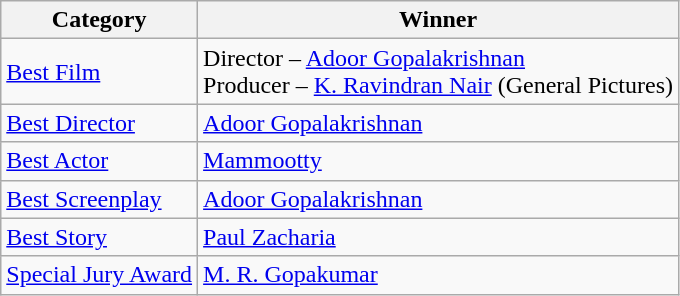<table class="wikitable">
<tr>
<th>Category</th>
<th>Winner</th>
</tr>
<tr>
<td><a href='#'>Best Film</a></td>
<td>Director – <a href='#'>Adoor Gopalakrishnan</a><br>Producer – <a href='#'>K. Ravindran Nair</a> (General Pictures)</td>
</tr>
<tr>
<td><a href='#'>Best Director</a></td>
<td><a href='#'>Adoor Gopalakrishnan</a></td>
</tr>
<tr>
<td><a href='#'>Best Actor</a></td>
<td><a href='#'>Mammootty</a></td>
</tr>
<tr>
<td><a href='#'>Best Screenplay</a></td>
<td><a href='#'>Adoor Gopalakrishnan</a></td>
</tr>
<tr>
<td><a href='#'>Best Story</a></td>
<td><a href='#'>Paul Zacharia</a></td>
</tr>
<tr>
<td><a href='#'>Special Jury Award</a></td>
<td><a href='#'>M. R. Gopakumar</a></td>
</tr>
</table>
